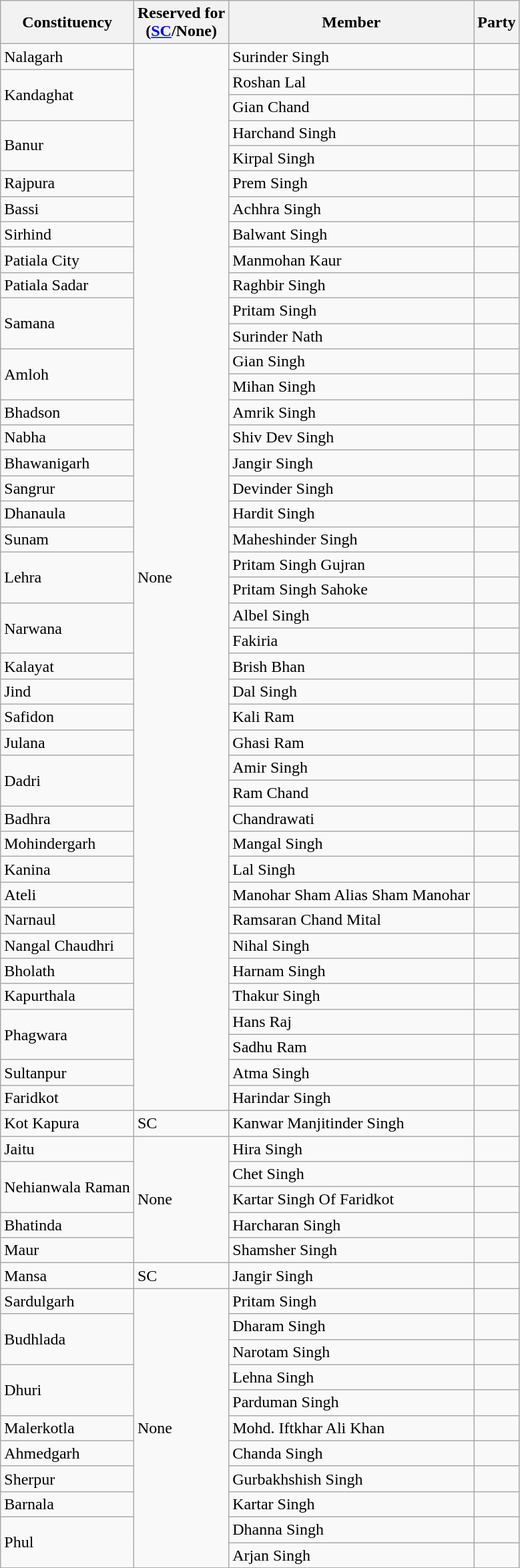<table class="wikitable sortable">
<tr>
<th>Constituency</th>
<th>Reserved for<br>(<a href='#'>SC</a>/None)</th>
<th>Member</th>
<th colspan=2>Party</th>
</tr>
<tr>
<td>Nalagarh</td>
<td rowspan=42>None</td>
<td>Surinder Singh</td>
<td></td>
</tr>
<tr>
<td rowspan=2>Kandaghat</td>
<td>Roshan Lal</td>
<td></td>
</tr>
<tr>
<td>Gian Chand</td>
<td></td>
</tr>
<tr>
<td rowspan=2>Banur</td>
<td>Harchand Singh</td>
<td></td>
</tr>
<tr>
<td>Kirpal Singh</td>
<td></td>
</tr>
<tr>
<td>Rajpura</td>
<td>Prem Singh</td>
<td></td>
</tr>
<tr>
<td>Bassi</td>
<td>Achhra Singh</td>
<td></td>
</tr>
<tr>
<td>Sirhind</td>
<td>Balwant Singh</td>
<td></td>
</tr>
<tr>
<td>Patiala City</td>
<td>Manmohan Kaur</td>
<td></td>
</tr>
<tr>
<td>Patiala Sadar</td>
<td>Raghbir Singh</td>
<td></td>
</tr>
<tr>
<td rowspan=2>Samana</td>
<td>Pritam Singh</td>
<td></td>
</tr>
<tr>
<td>Surinder Nath</td>
<td></td>
</tr>
<tr>
<td rowspan=2>Amloh</td>
<td>Gian Singh</td>
<td></td>
</tr>
<tr>
<td>Mihan Singh</td>
<td></td>
</tr>
<tr>
<td>Bhadson</td>
<td>Amrik Singh</td>
<td></td>
</tr>
<tr>
<td>Nabha</td>
<td>Shiv Dev Singh</td>
<td></td>
</tr>
<tr>
<td>Bhawanigarh</td>
<td>Jangir Singh</td>
<td></td>
</tr>
<tr>
<td>Sangrur</td>
<td>Devinder Singh</td>
<td></td>
</tr>
<tr>
<td>Dhanaula</td>
<td>Hardit Singh</td>
<td></td>
</tr>
<tr>
<td>Sunam</td>
<td>Maheshinder Singh</td>
<td></td>
</tr>
<tr>
<td rowspan=2>Lehra</td>
<td>Pritam Singh Gujran</td>
<td></td>
</tr>
<tr>
<td>Pritam Singh Sahoke</td>
<td></td>
</tr>
<tr>
<td rowspan=2>Narwana</td>
<td>Albel Singh</td>
<td></td>
</tr>
<tr>
<td>Fakiria</td>
<td></td>
</tr>
<tr>
<td>Kalayat</td>
<td>Brish Bhan</td>
<td></td>
</tr>
<tr>
<td>Jind</td>
<td>Dal Singh</td>
<td></td>
</tr>
<tr>
<td>Safidon</td>
<td>Kali Ram</td>
<td></td>
</tr>
<tr>
<td>Julana</td>
<td>Ghasi Ram</td>
<td></td>
</tr>
<tr>
<td rowspan=2>Dadri</td>
<td>Amir Singh</td>
<td></td>
</tr>
<tr>
<td>Ram Chand</td>
<td></td>
</tr>
<tr>
<td>Badhra</td>
<td>Chandrawati</td>
<td></td>
</tr>
<tr>
<td>Mohindergarh</td>
<td>Mangal Singh</td>
<td></td>
</tr>
<tr>
<td>Kanina</td>
<td>Lal Singh</td>
<td></td>
</tr>
<tr>
<td>Ateli</td>
<td>Manohar Sham Alias Sham Manohar</td>
<td></td>
</tr>
<tr>
<td>Narnaul</td>
<td>Ramsaran Chand Mital</td>
<td></td>
</tr>
<tr>
<td>Nangal Chaudhri</td>
<td>Nihal Singh</td>
<td></td>
</tr>
<tr>
<td>Bholath</td>
<td>Harnam Singh</td>
<td></td>
</tr>
<tr>
<td>Kapurthala</td>
<td>Thakur Singh</td>
<td></td>
</tr>
<tr>
<td rowspan=2>Phagwara</td>
<td>Hans Raj</td>
<td></td>
</tr>
<tr>
<td>Sadhu Ram</td>
<td></td>
</tr>
<tr>
<td>Sultanpur</td>
<td>Atma Singh</td>
<td></td>
</tr>
<tr>
<td>Faridkot</td>
<td>Harindar Singh</td>
<td></td>
</tr>
<tr>
<td>Kot Kapura</td>
<td>SC</td>
<td>Kanwar Manjitinder Singh</td>
<td></td>
</tr>
<tr>
<td>Jaitu</td>
<td rowspan=5>None</td>
<td>Hira Singh</td>
<td></td>
</tr>
<tr>
<td rowspan=2>Nehianwala Raman</td>
<td>Chet Singh</td>
<td></td>
</tr>
<tr>
<td>Kartar Singh Of Faridkot</td>
<td></td>
</tr>
<tr>
<td>Bhatinda</td>
<td>Harcharan Singh</td>
<td></td>
</tr>
<tr>
<td>Maur</td>
<td>Shamsher Singh</td>
<td></td>
</tr>
<tr>
<td>Mansa</td>
<td>SC</td>
<td>Jangir Singh</td>
<td></td>
</tr>
<tr>
<td>Sardulgarh</td>
<td rowspan=11>None</td>
<td>Pritam Singh</td>
<td></td>
</tr>
<tr>
<td rowspan=2>Budhlada</td>
<td>Dharam Singh</td>
<td></td>
</tr>
<tr>
<td>Narotam Singh</td>
<td></td>
</tr>
<tr>
<td rowspan=2>Dhuri</td>
<td>Lehna Singh</td>
<td></td>
</tr>
<tr>
<td>Parduman Singh</td>
<td></td>
</tr>
<tr>
<td>Malerkotla</td>
<td>Mohd. Iftkhar Ali Khan</td>
<td></td>
</tr>
<tr>
<td>Ahmedgarh</td>
<td>Chanda Singh</td>
<td></td>
</tr>
<tr>
<td>Sherpur</td>
<td>Gurbakhshish Singh</td>
<td></td>
</tr>
<tr>
<td>Barnala</td>
<td>Kartar Singh</td>
<td></td>
</tr>
<tr>
<td rowspan=2>Phul</td>
<td>Dhanna Singh</td>
<td></td>
</tr>
<tr>
<td>Arjan Singh</td>
<td></td>
</tr>
<tr>
</tr>
</table>
